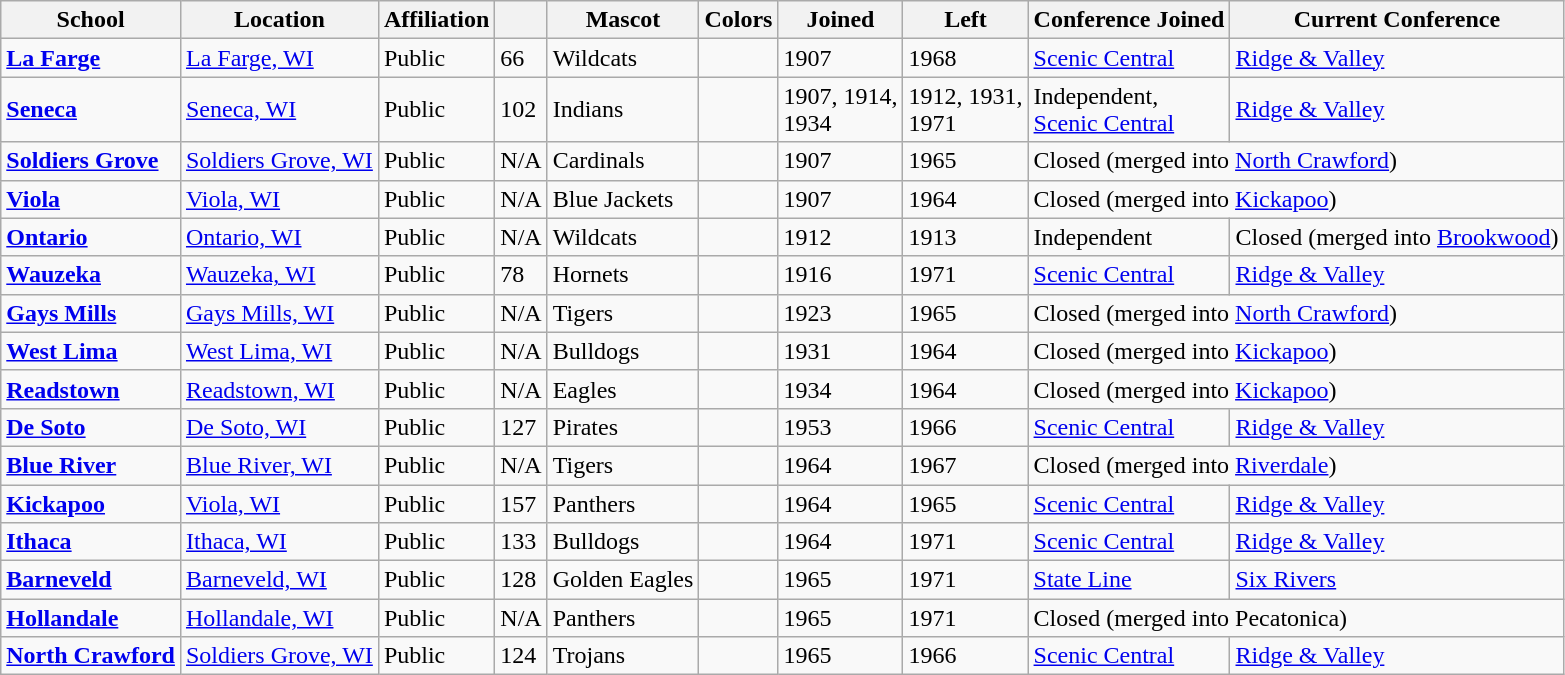<table class="wikitable sortable">
<tr>
<th>School</th>
<th>Location</th>
<th>Affiliation</th>
<th></th>
<th>Mascot</th>
<th>Colors</th>
<th>Joined</th>
<th>Left</th>
<th>Conference Joined</th>
<th>Current Conference</th>
</tr>
<tr>
<td><a href='#'><strong>La Farge</strong></a></td>
<td><a href='#'>La Farge, WI</a></td>
<td>Public</td>
<td>66</td>
<td>Wildcats</td>
<td> </td>
<td>1907</td>
<td>1968</td>
<td><a href='#'>Scenic Central</a></td>
<td><a href='#'>Ridge & Valley</a></td>
</tr>
<tr>
<td><a href='#'><strong>Seneca</strong></a></td>
<td><a href='#'>Seneca, WI</a></td>
<td>Public</td>
<td>102</td>
<td>Indians</td>
<td> </td>
<td>1907, 1914,<br>1934</td>
<td>1912, 1931,<br>1971</td>
<td>Independent,<br><a href='#'>Scenic Central</a></td>
<td><a href='#'>Ridge & Valley</a></td>
</tr>
<tr>
<td><a href='#'><strong>Soldiers Grove</strong></a></td>
<td><a href='#'>Soldiers Grove, WI</a></td>
<td>Public</td>
<td>N/A</td>
<td>Cardinals</td>
<td> </td>
<td>1907</td>
<td>1965</td>
<td colspan="2">Closed (merged into <a href='#'>North Crawford</a>)</td>
</tr>
<tr>
<td><a href='#'><strong>Viola</strong></a></td>
<td><a href='#'>Viola, WI</a></td>
<td>Public</td>
<td>N/A</td>
<td>Blue Jackets</td>
<td> </td>
<td>1907</td>
<td>1964</td>
<td colspan="2">Closed (merged into <a href='#'>Kickapoo</a>)</td>
</tr>
<tr>
<td><a href='#'><strong>Ontario</strong></a></td>
<td><a href='#'>Ontario, WI</a></td>
<td>Public</td>
<td>N/A</td>
<td>Wildcats</td>
<td> </td>
<td>1912</td>
<td>1913</td>
<td>Independent</td>
<td>Closed (merged into <a href='#'>Brookwood</a>)</td>
</tr>
<tr>
<td><a href='#'><strong>Wauzeka</strong></a></td>
<td><a href='#'>Wauzeka, WI</a></td>
<td>Public</td>
<td>78</td>
<td>Hornets</td>
<td> </td>
<td>1916</td>
<td>1971</td>
<td><a href='#'>Scenic Central</a></td>
<td><a href='#'>Ridge & Valley</a></td>
</tr>
<tr>
<td><a href='#'><strong>Gays Mills</strong></a></td>
<td><a href='#'>Gays Mills, WI</a></td>
<td>Public</td>
<td>N/A</td>
<td>Tigers</td>
<td> </td>
<td>1923</td>
<td>1965</td>
<td colspan="2">Closed (merged into <a href='#'>North Crawford</a>)</td>
</tr>
<tr>
<td><a href='#'><strong>West Lima</strong></a></td>
<td><a href='#'>West Lima, WI</a></td>
<td>Public</td>
<td>N/A</td>
<td>Bulldogs</td>
<td> </td>
<td>1931</td>
<td>1964</td>
<td colspan="2">Closed (merged into <a href='#'>Kickapoo</a>)</td>
</tr>
<tr>
<td><a href='#'><strong>Readstown</strong></a></td>
<td><a href='#'>Readstown, WI</a></td>
<td>Public</td>
<td>N/A</td>
<td>Eagles</td>
<td> </td>
<td>1934</td>
<td>1964</td>
<td colspan="2">Closed (merged into <a href='#'>Kickapoo</a>)</td>
</tr>
<tr>
<td><a href='#'><strong>De Soto</strong></a></td>
<td><a href='#'>De Soto, WI</a></td>
<td>Public</td>
<td>127</td>
<td>Pirates</td>
<td> </td>
<td>1953</td>
<td>1966</td>
<td><a href='#'>Scenic Central</a></td>
<td><a href='#'>Ridge & Valley</a></td>
</tr>
<tr>
<td><a href='#'><strong>Blue River</strong></a></td>
<td><a href='#'>Blue River, WI</a></td>
<td>Public</td>
<td>N/A</td>
<td>Tigers</td>
<td> </td>
<td>1964</td>
<td>1967</td>
<td colspan="2">Closed (merged into <a href='#'>Riverdale</a>)</td>
</tr>
<tr>
<td><a href='#'><strong>Kickapoo</strong></a></td>
<td><a href='#'>Viola, WI</a></td>
<td>Public</td>
<td>157</td>
<td>Panthers</td>
<td> </td>
<td>1964</td>
<td>1965</td>
<td><a href='#'>Scenic Central</a></td>
<td><a href='#'>Ridge & Valley</a></td>
</tr>
<tr>
<td><a href='#'><strong>Ithaca</strong></a></td>
<td><a href='#'>Ithaca, WI</a></td>
<td>Public</td>
<td>133</td>
<td>Bulldogs</td>
<td> </td>
<td>1964</td>
<td>1971</td>
<td><a href='#'>Scenic Central</a></td>
<td><a href='#'>Ridge & Valley</a></td>
</tr>
<tr>
<td><a href='#'><strong>Barneveld</strong></a></td>
<td><a href='#'>Barneveld, WI</a></td>
<td>Public</td>
<td>128</td>
<td>Golden Eagles</td>
<td> </td>
<td>1965</td>
<td>1971</td>
<td><a href='#'>State Line</a></td>
<td><a href='#'>Six Rivers</a></td>
</tr>
<tr>
<td><a href='#'><strong>Hollandale</strong></a></td>
<td><a href='#'>Hollandale, WI</a></td>
<td>Public</td>
<td>N/A</td>
<td>Panthers</td>
<td> </td>
<td>1965</td>
<td>1971</td>
<td colspan="2">Closed (merged into Pecatonica)</td>
</tr>
<tr>
<td><a href='#'><strong>North Crawford</strong></a></td>
<td><a href='#'>Soldiers Grove, WI</a></td>
<td>Public</td>
<td>124</td>
<td>Trojans</td>
<td> </td>
<td>1965</td>
<td>1966</td>
<td><a href='#'>Scenic Central</a></td>
<td><a href='#'>Ridge & Valley</a></td>
</tr>
</table>
